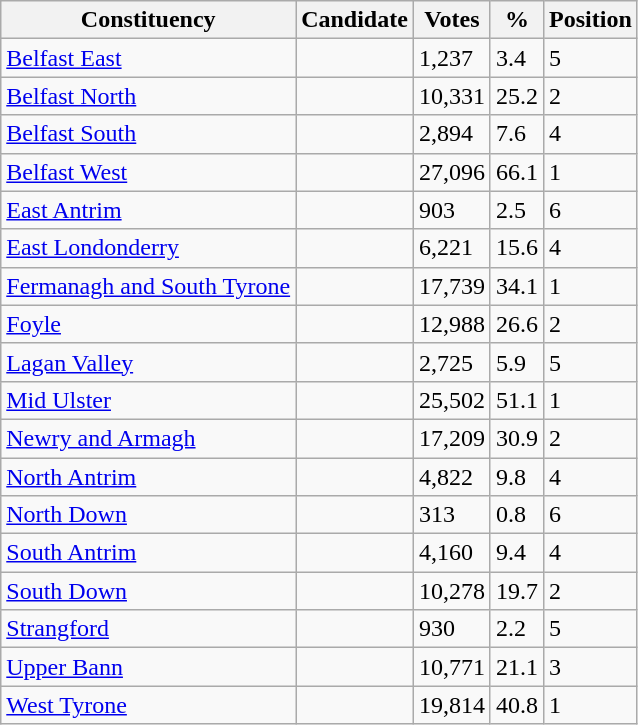<table class="wikitable sortable">
<tr>
<th>Constituency</th>
<th>Candidate</th>
<th>Votes</th>
<th>%</th>
<th>Position</th>
</tr>
<tr>
<td><a href='#'>Belfast East</a></td>
<td></td>
<td>1,237</td>
<td>3.4</td>
<td>5</td>
</tr>
<tr>
<td><a href='#'>Belfast North</a></td>
<td></td>
<td>10,331</td>
<td>25.2</td>
<td>2</td>
</tr>
<tr>
<td><a href='#'>Belfast South</a></td>
<td></td>
<td>2,894</td>
<td>7.6</td>
<td>4</td>
</tr>
<tr>
<td><a href='#'>Belfast West</a></td>
<td></td>
<td>27,096</td>
<td>66.1</td>
<td>1</td>
</tr>
<tr>
<td><a href='#'>East Antrim</a></td>
<td></td>
<td>903</td>
<td>2.5</td>
<td>6</td>
</tr>
<tr>
<td><a href='#'>East Londonderry</a></td>
<td></td>
<td>6,221</td>
<td>15.6</td>
<td>4</td>
</tr>
<tr>
<td><a href='#'>Fermanagh and South Tyrone</a></td>
<td></td>
<td>17,739</td>
<td>34.1</td>
<td>1</td>
</tr>
<tr>
<td><a href='#'>Foyle</a></td>
<td></td>
<td>12,988</td>
<td>26.6</td>
<td>2</td>
</tr>
<tr>
<td><a href='#'>Lagan Valley</a></td>
<td></td>
<td>2,725</td>
<td>5.9</td>
<td>5</td>
</tr>
<tr>
<td><a href='#'>Mid Ulster</a></td>
<td></td>
<td>25,502</td>
<td>51.1</td>
<td>1</td>
</tr>
<tr>
<td><a href='#'>Newry and Armagh</a></td>
<td></td>
<td>17,209</td>
<td>30.9</td>
<td>2</td>
</tr>
<tr>
<td><a href='#'>North Antrim</a></td>
<td></td>
<td>4,822</td>
<td>9.8</td>
<td>4</td>
</tr>
<tr>
<td><a href='#'>North Down</a></td>
<td></td>
<td>313</td>
<td>0.8</td>
<td>6</td>
</tr>
<tr>
<td><a href='#'>South Antrim</a></td>
<td></td>
<td>4,160</td>
<td>9.4</td>
<td>4</td>
</tr>
<tr>
<td><a href='#'>South Down</a></td>
<td></td>
<td>10,278</td>
<td>19.7</td>
<td>2</td>
</tr>
<tr>
<td><a href='#'>Strangford</a></td>
<td></td>
<td>930</td>
<td>2.2</td>
<td>5</td>
</tr>
<tr>
<td><a href='#'>Upper Bann</a></td>
<td></td>
<td>10,771</td>
<td>21.1</td>
<td>3</td>
</tr>
<tr>
<td><a href='#'>West Tyrone</a></td>
<td></td>
<td>19,814</td>
<td>40.8</td>
<td>1</td>
</tr>
</table>
